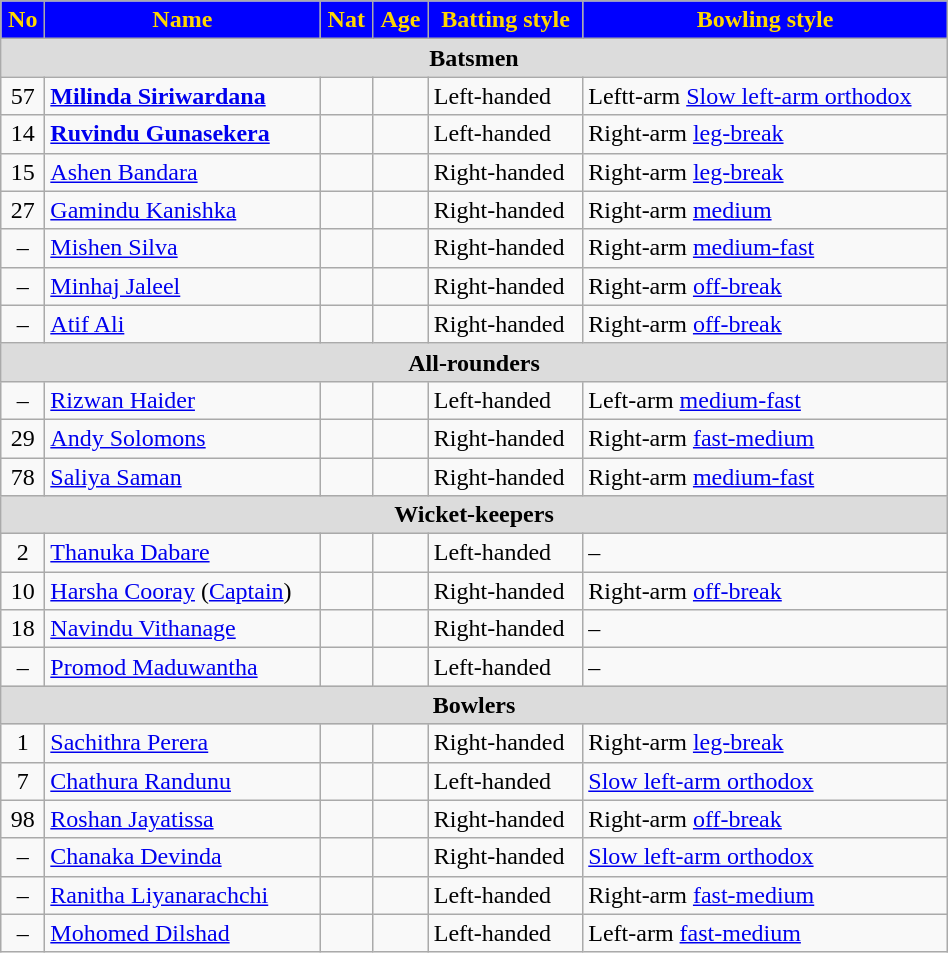<table class="wikitable" style="font-size:100%;" width="50%">
<tr>
<th style="background: blue; color:gold " align=centre>No</th>
<th style="background: blue; color:gold " align=centre>Name</th>
<th style="background: blue; color:gold " align=centre>Nat</th>
<th style="background: blue; color:gold " align=centre>Age</th>
<th style="background: blue; color:gold " align=centre>Batting style</th>
<th style="background: blue; color:gold " align=centre>Bowling style</th>
</tr>
<tr>
<th colspan="7" style="background: #DCDCDC" align=right>Batsmen</th>
</tr>
<tr>
<td style="text-align:center">57</td>
<td><strong><a href='#'>Milinda Siriwardana</a></strong></td>
<td style="text-align:center"></td>
<td style="text-align:center"></td>
<td>Left-handed</td>
<td>Leftt-arm <a href='#'>Slow left-arm orthodox</a></td>
</tr>
<tr>
<td style="text-align:center">14</td>
<td><strong><a href='#'>Ruvindu Gunasekera</a></strong></td>
<td style="text-align:center"></td>
<td style="text-align:center"></td>
<td>Left-handed</td>
<td>Right-arm <a href='#'>leg-break</a></td>
</tr>
<tr>
<td style="text-align:center">15</td>
<td><a href='#'>Ashen Bandara</a></td>
<td style="text-align:center"></td>
<td style="text-align:center"></td>
<td>Right-handed</td>
<td>Right-arm <a href='#'>leg-break</a></td>
</tr>
<tr>
<td style="text-align:center">27</td>
<td><a href='#'>Gamindu Kanishka</a></td>
<td style="text-align:center"></td>
<td style="text-align:center"></td>
<td>Right-handed</td>
<td>Right-arm <a href='#'>medium</a></td>
</tr>
<tr>
<td style="text-align:center">–</td>
<td><a href='#'>Mishen Silva</a></td>
<td style="text-align:center"></td>
<td style="text-align:center"></td>
<td>Right-handed</td>
<td>Right-arm <a href='#'>medium-fast</a></td>
</tr>
<tr>
<td style="text-align:center">–</td>
<td><a href='#'>Minhaj Jaleel</a></td>
<td style="text-align:center"></td>
<td style="text-align:center"></td>
<td>Right-handed</td>
<td>Right-arm <a href='#'>off-break</a></td>
</tr>
<tr>
<td style="text-align:center">–</td>
<td><a href='#'>Atif Ali</a></td>
<td style="text-align:center"></td>
<td style="text-align:center"></td>
<td>Right-handed</td>
<td>Right-arm <a href='#'>off-break</a></td>
</tr>
<tr>
<th colspan="7" style="background: #DCDCDC" align=right>All-rounders</th>
</tr>
<tr>
<td style="text-align:center">–</td>
<td><a href='#'>Rizwan Haider</a></td>
<td style="text-align:center"></td>
<td style="text-align:center"></td>
<td>Left-handed</td>
<td>Left-arm <a href='#'>medium-fast</a></td>
</tr>
<tr>
<td style="text-align:center">29</td>
<td><a href='#'>Andy Solomons</a></td>
<td style="text-align:center"></td>
<td style="text-align:center"></td>
<td>Right-handed</td>
<td>Right-arm <a href='#'>fast-medium</a></td>
</tr>
<tr>
<td style="text-align:center">78</td>
<td><a href='#'>Saliya Saman</a></td>
<td style="text-align:center"></td>
<td style="text-align:center"></td>
<td>Right-handed</td>
<td>Right-arm <a href='#'>medium-fast</a></td>
</tr>
<tr>
<th colspan="7" style="background: #DCDCDC" align=right>Wicket-keepers</th>
</tr>
<tr>
<td style="text-align:center">2</td>
<td><a href='#'>Thanuka Dabare</a></td>
<td style="text-align:center"></td>
<td style="text-align:center"></td>
<td>Left-handed</td>
<td>–</td>
</tr>
<tr>
<td style="text-align:center">10</td>
<td><a href='#'>Harsha Cooray</a> (<a href='#'>Captain</a>)</td>
<td style="text-align:center"></td>
<td style="text-align:center"></td>
<td>Right-handed</td>
<td>Right-arm <a href='#'>off-break</a></td>
</tr>
<tr>
<td style="text-align:center">18</td>
<td><a href='#'>Navindu Vithanage</a></td>
<td style="text-align:center"></td>
<td style="text-align:center"></td>
<td>Right-handed</td>
<td>–</td>
</tr>
<tr>
<td style="text-align:center">–</td>
<td><a href='#'>Promod Maduwantha</a></td>
<td style="text-align:center"></td>
<td style="text-align:center"></td>
<td>Left-handed</td>
<td>–</td>
</tr>
<tr>
<th colspan="7" style="background: #DCDCDC" align=right>Bowlers</th>
</tr>
<tr>
<td style="text-align:center">1</td>
<td><a href='#'>Sachithra Perera</a></td>
<td style="text-align:center"></td>
<td style="text-align:center"></td>
<td>Right-handed</td>
<td>Right-arm <a href='#'>leg-break</a></td>
</tr>
<tr>
<td style="text-align:center">7</td>
<td><a href='#'>Chathura Randunu</a></td>
<td style="text-align:center"></td>
<td style="text-align:center"></td>
<td>Left-handed</td>
<td><a href='#'>Slow left-arm orthodox</a></td>
</tr>
<tr>
<td style="text-align:center">98</td>
<td><a href='#'>Roshan Jayatissa</a></td>
<td style="text-align:center"></td>
<td style="text-align:center"></td>
<td>Right-handed</td>
<td>Right-arm <a href='#'>off-break</a></td>
</tr>
<tr>
<td style="text-align:center">–</td>
<td><a href='#'>Chanaka Devinda</a></td>
<td style="text-align:center"></td>
<td style="text-align:center"></td>
<td>Right-handed</td>
<td><a href='#'>Slow left-arm orthodox</a></td>
</tr>
<tr>
<td style="text-align:center">–</td>
<td><a href='#'>Ranitha Liyanarachchi</a></td>
<td style="text-align:center"></td>
<td style="text-align:center"></td>
<td>Left-handed</td>
<td>Right-arm <a href='#'>fast-medium</a></td>
</tr>
<tr>
<td style="text-align:center">–</td>
<td><a href='#'>Mohomed Dilshad</a></td>
<td style="text-align:center"></td>
<td style="text-align:center"></td>
<td>Left-handed</td>
<td>Left-arm <a href='#'>fast-medium</a></td>
</tr>
</table>
